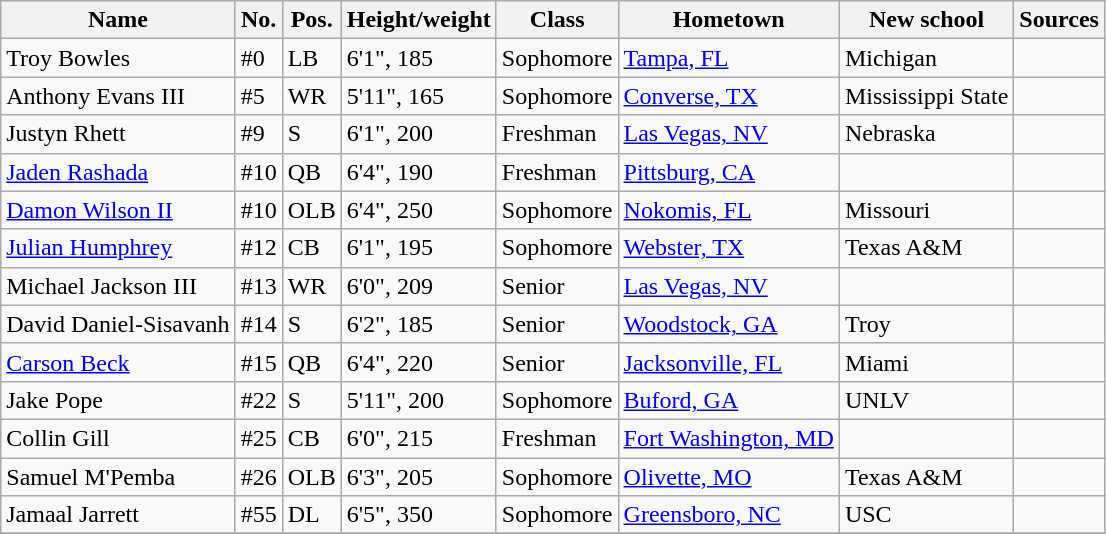<table class="wikitable sortable mw-collapsible mw-collapsed">
<tr>
<th>Name</th>
<th>No.</th>
<th>Pos.</th>
<th>Height/weight</th>
<th>Class</th>
<th>Hometown</th>
<th>New school</th>
<th>Sources</th>
</tr>
<tr>
<td>Troy Bowles</td>
<td>#0</td>
<td>LB</td>
<td>6'1", 185</td>
<td>Sophomore</td>
<td><a href='#'>Tampa, FL</a></td>
<td>Michigan</td>
<td><br></td>
</tr>
<tr>
<td>Anthony Evans III</td>
<td>#5</td>
<td>WR</td>
<td>5'11", 165</td>
<td>Sophomore</td>
<td><a href='#'>Converse, TX</a></td>
<td>Mississippi State</td>
<td></td>
</tr>
<tr>
<td>Justyn Rhett</td>
<td>#9</td>
<td>S</td>
<td>6'1", 200</td>
<td> Freshman</td>
<td><a href='#'>Las Vegas, NV</a></td>
<td>Nebraska</td>
<td><br></td>
</tr>
<tr>
<td><a href='#'>Jaden Rashada</a></td>
<td>#10</td>
<td>QB</td>
<td>6'4", 190</td>
<td> Freshman</td>
<td><a href='#'>Pittsburg, CA</a></td>
<td></td>
<td><br></td>
</tr>
<tr>
<td><a href='#'>Damon Wilson II</a></td>
<td>#10</td>
<td>OLB</td>
<td>6'4", 250</td>
<td>Sophomore</td>
<td><a href='#'>Nokomis, FL</a></td>
<td>Missouri</td>
<td><br></td>
</tr>
<tr>
<td><a href='#'>Julian Humphrey</a></td>
<td>#12</td>
<td>CB</td>
<td>6'1", 195</td>
<td> Sophomore</td>
<td><a href='#'>Webster, TX</a></td>
<td>Texas A&M</td>
<td><br></td>
</tr>
<tr>
<td>Michael Jackson III</td>
<td>#13</td>
<td>WR</td>
<td>6'0", 209</td>
<td>Senior</td>
<td><a href='#'>Las Vegas, NV</a></td>
<td></td>
<td><br></td>
</tr>
<tr>
<td>David Daniel-Sisavanh</td>
<td>#14</td>
<td>S</td>
<td>6'2", 185</td>
<td>Senior</td>
<td><a href='#'>Woodstock, GA</a></td>
<td>Troy</td>
<td></td>
</tr>
<tr>
<td><a href='#'>Carson Beck</a></td>
<td>#15</td>
<td>QB</td>
<td>6'4", 220</td>
<td> Senior</td>
<td><a href='#'>Jacksonville, FL</a></td>
<td>Miami</td>
<td><br></td>
</tr>
<tr>
<td>Jake Pope</td>
<td>#22</td>
<td>S</td>
<td>5'11", 200</td>
<td> Sophomore</td>
<td><a href='#'>Buford, GA</a></td>
<td>UNLV</td>
<td></td>
</tr>
<tr>
<td>Collin Gill</td>
<td>#25</td>
<td>CB</td>
<td>6'0", 215</td>
<td>Freshman</td>
<td><a href='#'>Fort Washington, MD</a></td>
<td></td>
<td></td>
</tr>
<tr>
<td>Samuel M'Pemba</td>
<td>#26</td>
<td>OLB</td>
<td>6'3", 205</td>
<td>Sophomore</td>
<td><a href='#'>Olivette, MO</a></td>
<td>Texas A&M</td>
<td><br></td>
</tr>
<tr>
<td>Jamaal Jarrett</td>
<td>#55</td>
<td>DL</td>
<td>6'5", 350</td>
<td>Sophomore</td>
<td><a href='#'>Greensboro, NC</a></td>
<td>USC</td>
<td><br></td>
</tr>
<tr>
</tr>
</table>
